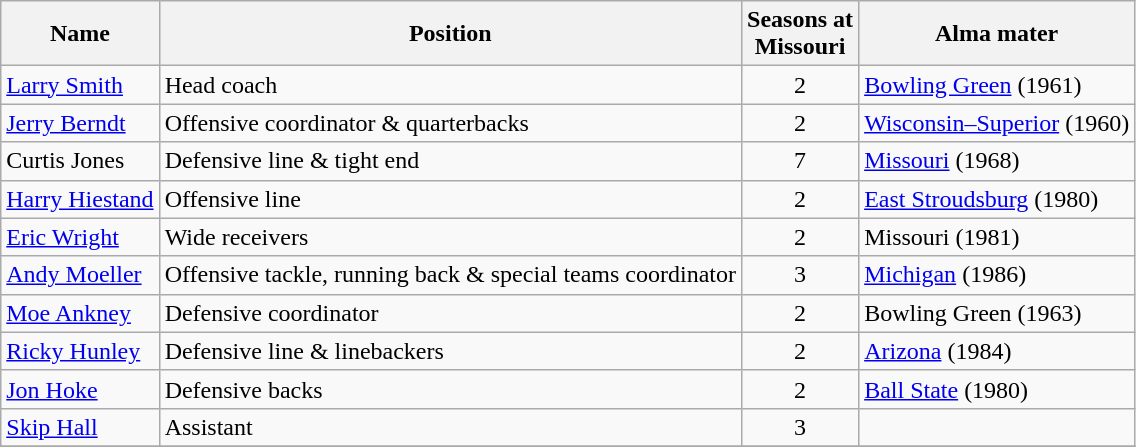<table class="wikitable">
<tr>
<th>Name</th>
<th>Position</th>
<th>Seasons at<br>Missouri</th>
<th>Alma mater</th>
</tr>
<tr>
<td><a href='#'>Larry Smith</a></td>
<td>Head coach</td>
<td align=center>2</td>
<td><a href='#'>Bowling Green</a> (1961)</td>
</tr>
<tr>
<td><a href='#'>Jerry Berndt</a></td>
<td>Offensive coordinator & quarterbacks</td>
<td align=center>2</td>
<td><a href='#'>Wisconsin–Superior</a> (1960)</td>
</tr>
<tr>
<td>Curtis Jones</td>
<td>Defensive line & tight end</td>
<td align=center>7</td>
<td><a href='#'>Missouri</a> (1968)</td>
</tr>
<tr>
<td><a href='#'>Harry Hiestand</a></td>
<td>Offensive line</td>
<td align=center>2</td>
<td><a href='#'>East Stroudsburg</a> (1980)</td>
</tr>
<tr>
<td><a href='#'>Eric Wright</a></td>
<td>Wide receivers</td>
<td align=center>2</td>
<td>Missouri (1981)</td>
</tr>
<tr>
<td><a href='#'>Andy Moeller</a></td>
<td>Offensive tackle, running back & special teams coordinator</td>
<td align=center>3</td>
<td><a href='#'>Michigan</a> (1986)</td>
</tr>
<tr>
<td><a href='#'>Moe Ankney</a></td>
<td>Defensive coordinator</td>
<td align=center>2</td>
<td>Bowling Green (1963)</td>
</tr>
<tr>
<td><a href='#'>Ricky Hunley</a></td>
<td>Defensive line & linebackers</td>
<td align=center>2</td>
<td><a href='#'>Arizona</a> (1984)</td>
</tr>
<tr>
<td><a href='#'>Jon Hoke</a></td>
<td>Defensive backs</td>
<td align=center>2</td>
<td><a href='#'>Ball State</a> (1980)</td>
</tr>
<tr>
<td><a href='#'>Skip Hall</a></td>
<td>Assistant</td>
<td align=center>3</td>
<td></td>
</tr>
<tr>
</tr>
</table>
